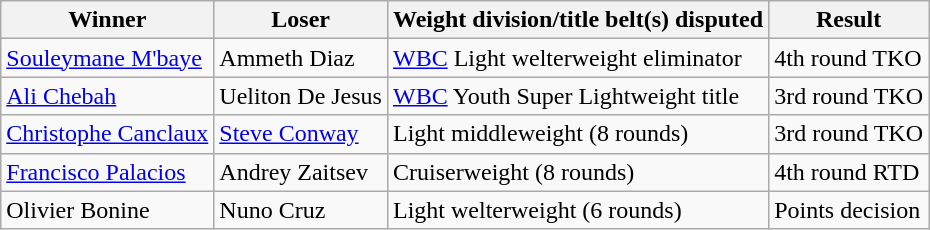<table class=wikitable>
<tr>
<th>Winner</th>
<th>Loser</th>
<th>Weight division/title belt(s) disputed</th>
<th>Result</th>
</tr>
<tr>
<td> <a href='#'>Souleymane M'baye</a></td>
<td> Ammeth Diaz</td>
<td><a href='#'>WBC</a> Light welterweight eliminator</td>
<td>4th round TKO</td>
</tr>
<tr>
<td> <a href='#'>Ali Chebah</a></td>
<td> Ueliton De Jesus</td>
<td><a href='#'>WBC</a> Youth Super Lightweight title</td>
<td>3rd round TKO</td>
</tr>
<tr>
<td> <a href='#'>Christophe Canclaux</a></td>
<td> <a href='#'>Steve Conway</a></td>
<td>Light middleweight (8 rounds)</td>
<td>3rd round TKO</td>
</tr>
<tr>
<td> <a href='#'>Francisco Palacios</a></td>
<td> Andrey Zaitsev</td>
<td>Cruiserweight (8 rounds)</td>
<td>4th round RTD</td>
</tr>
<tr>
<td> Olivier Bonine</td>
<td> Nuno Cruz</td>
<td>Light welterweight (6 rounds)</td>
<td>Points decision</td>
</tr>
</table>
